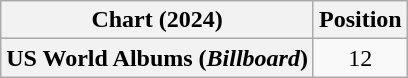<table class="wikitable sortable plainrowheaders" style="text-align:center">
<tr>
<th scope="col">Chart (2024)</th>
<th scope="col">Position</th>
</tr>
<tr>
<th scope="row">US World Albums (<em>Billboard</em>)</th>
<td>12</td>
</tr>
</table>
